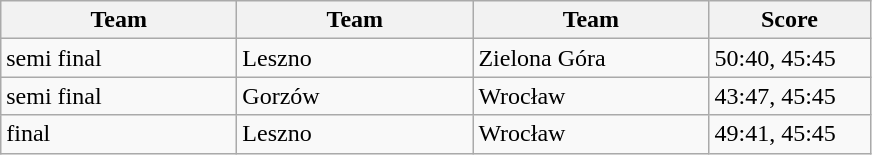<table class="wikitable" style="font-size: 100%">
<tr>
<th width=150>Team</th>
<th width=150>Team</th>
<th width=150>Team</th>
<th width=100>Score</th>
</tr>
<tr>
<td>semi final</td>
<td>Leszno</td>
<td>Zielona Góra</td>
<td>50:40, 45:45</td>
</tr>
<tr>
<td>semi final</td>
<td>Gorzów</td>
<td>Wrocław</td>
<td>43:47, 45:45</td>
</tr>
<tr>
<td>final</td>
<td>Leszno</td>
<td>Wrocław</td>
<td>49:41, 45:45</td>
</tr>
</table>
